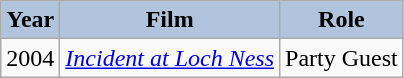<table class="wikitable">
<tr>
<th style="background:#B0C4DE;">Year</th>
<th style="background:#B0C4DE;">Film</th>
<th style="background:#B0C4DE;">Role</th>
</tr>
<tr>
<td>2004</td>
<td><em><a href='#'>Incident at Loch Ness</a></em></td>
<td>Party Guest</td>
</tr>
</table>
